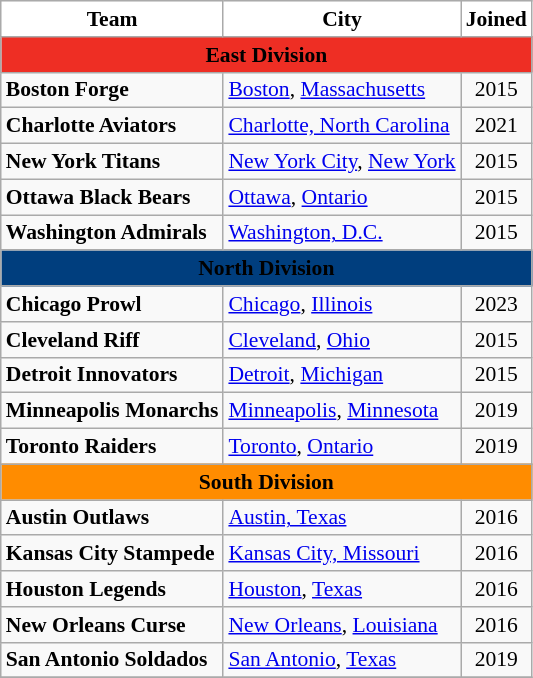<table class="wikitable" style="text-align:left;font-size:90%;">
<tr>
<th style="background:white">Team</th>
<th style="background:white">City</th>
<th style="background:white">Joined</th>
</tr>
<tr>
<th style="background:#EE2E24;" colspan="3"><span>East Division</span></th>
</tr>
<tr>
<td><strong>Boston Forge</strong></td>
<td><a href='#'>Boston</a>, <a href='#'>Massachusetts</a></td>
<td align=center>2015</td>
</tr>
<tr>
<td><strong>Charlotte Aviators</strong></td>
<td><a href='#'>Charlotte, North Carolina</a></td>
<td align=center>2021</td>
</tr>
<tr>
<td><strong>New York Titans</strong></td>
<td><a href='#'>New York City</a>, <a href='#'>New York</a></td>
<td align=center>2015</td>
</tr>
<tr>
<td><strong>Ottawa Black Bears</strong></td>
<td><a href='#'>Ottawa</a>, <a href='#'>Ontario</a></td>
<td align=center>2015</td>
</tr>
<tr>
<td><strong>Washington Admirals</strong></td>
<td><a href='#'>Washington, D.C.</a></td>
<td align=center>2015</td>
</tr>
<tr>
<th style="background:#003E7E;" colspan="3"><span>North Division</span></th>
</tr>
<tr>
<td><strong>Chicago Prowl</strong></td>
<td><a href='#'>Chicago</a>, <a href='#'>Illinois</a></td>
<td align=center>2023</td>
</tr>
<tr>
<td><strong>Cleveland Riff</strong></td>
<td><a href='#'>Cleveland</a>, <a href='#'>Ohio</a></td>
<td align=center>2015</td>
</tr>
<tr>
<td><strong>Detroit Innovators</strong></td>
<td><a href='#'>Detroit</a>, <a href='#'>Michigan</a></td>
<td align=center>2015</td>
</tr>
<tr>
<td><strong>Minneapolis Monarchs</strong></td>
<td><a href='#'>Minneapolis</a>, <a href='#'>Minnesota</a></td>
<td align=center>2019</td>
</tr>
<tr>
<td><strong>Toronto Raiders</strong></td>
<td><a href='#'>Toronto</a>, <a href='#'>Ontario</a></td>
<td align=center>2019</td>
</tr>
<tr>
<th style="background:darkorange;" colspan="3"><span>South Division</span></th>
</tr>
<tr>
<td><strong>Austin Outlaws</strong></td>
<td><a href='#'>Austin, Texas</a></td>
<td align=center>2016</td>
</tr>
<tr>
<td><strong>Kansas City Stampede</strong></td>
<td><a href='#'>Kansas City, Missouri</a></td>
<td align=center>2016</td>
</tr>
<tr>
<td><strong>Houston Legends</strong></td>
<td><a href='#'>Houston</a>, <a href='#'>Texas</a></td>
<td align=center>2016</td>
</tr>
<tr>
<td><strong>New Orleans Curse</strong></td>
<td><a href='#'>New Orleans</a>, <a href='#'>Louisiana</a></td>
<td align=center>2016</td>
</tr>
<tr>
<td><strong>San Antonio Soldados</strong></td>
<td><a href='#'>San Antonio</a>, <a href='#'>Texas</a></td>
<td align=center>2019</td>
</tr>
<tr>
</tr>
</table>
